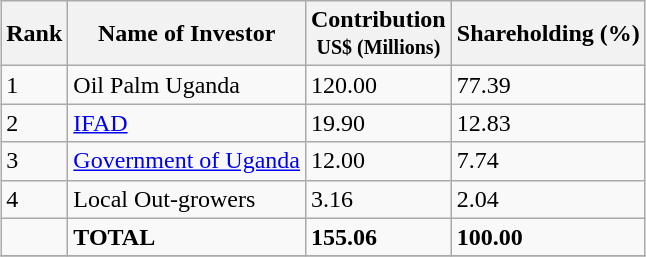<table class="wikitable sortable" style="margin:0.5em auto">
<tr>
<th>Rank</th>
<th>Name of Investor</th>
<th>Contribution<small><br>US$ (Millions)</small></th>
<th>Shareholding (%)</th>
</tr>
<tr>
<td>1</td>
<td>Oil Palm Uganda</td>
<td>120.00</td>
<td>77.39</td>
</tr>
<tr>
<td>2</td>
<td><a href='#'>IFAD</a></td>
<td>19.90</td>
<td>12.83</td>
</tr>
<tr>
<td>3</td>
<td><a href='#'>Government of Uganda</a></td>
<td>12.00</td>
<td>7.74</td>
</tr>
<tr>
<td>4</td>
<td>Local Out-growers</td>
<td>3.16</td>
<td>2.04</td>
</tr>
<tr>
<td></td>
<td><strong>TOTAL</strong></td>
<td><strong>155.06</strong></td>
<td><strong>100.00</strong></td>
</tr>
<tr>
</tr>
</table>
